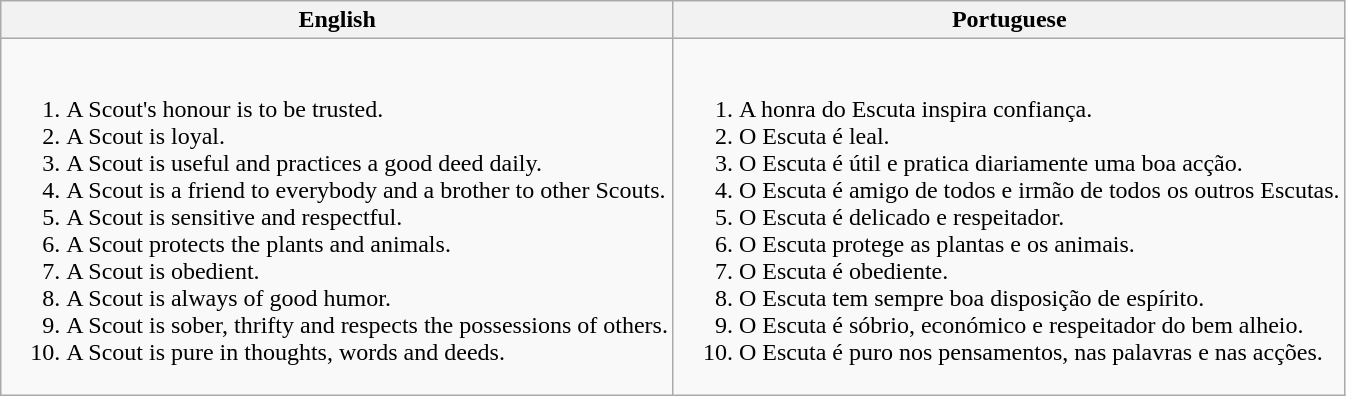<table class="wikitable">
<tr>
<th>English</th>
<th>Portuguese</th>
</tr>
<tr>
<td><br><ol><li>A Scout's honour is to be trusted.</li><li>A Scout is loyal.</li><li>A Scout is useful and practices a good deed daily.</li><li>A Scout is a friend to everybody and a brother to other Scouts.</li><li>A Scout is sensitive and respectful.</li><li>A Scout protects the plants and animals.</li><li>A Scout is obedient.</li><li>A Scout is always of good humor.</li><li>A Scout is sober, thrifty and respects the possessions of others.</li><li>A Scout is pure in thoughts, words and deeds.</li></ol></td>
<td><br><ol><li>A honra do Escuta inspira confiança.</li><li>O Escuta é leal.</li><li>O Escuta é útil e pratica diariamente uma boa acção.</li><li>O Escuta é amigo de todos e irmão de todos os outros Escutas.</li><li>O Escuta é delicado e respeitador.</li><li>O Escuta protege as plantas e os animais.</li><li>O Escuta é obediente.</li><li>O Escuta tem sempre boa disposição de espírito.</li><li>O Escuta é sóbrio, económico e respeitador do bem alheio.</li><li>O Escuta é puro nos pensamentos, nas palavras e nas acções.</li></ol></td>
</tr>
</table>
